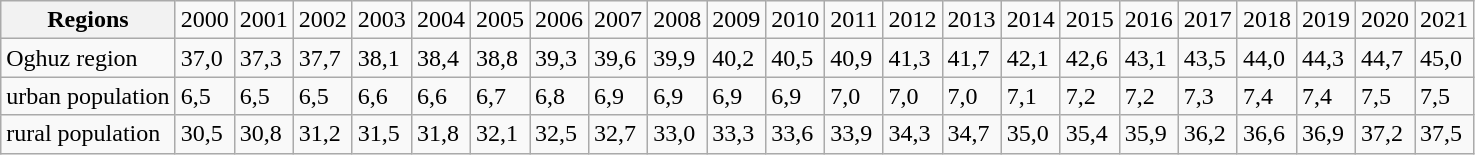<table class="wikitable">
<tr>
<th>Regions</th>
<td>2000</td>
<td>2001</td>
<td>2002</td>
<td>2003</td>
<td>2004</td>
<td>2005</td>
<td>2006</td>
<td>2007</td>
<td>2008</td>
<td>2009</td>
<td>2010</td>
<td>2011</td>
<td>2012</td>
<td>2013</td>
<td>2014</td>
<td>2015</td>
<td>2016</td>
<td>2017</td>
<td>2018</td>
<td>2019</td>
<td>2020</td>
<td>2021</td>
</tr>
<tr>
<td>Oghuz  region</td>
<td>37,0</td>
<td>37,3</td>
<td>37,7</td>
<td>38,1</td>
<td>38,4</td>
<td>38,8</td>
<td>39,3</td>
<td>39,6</td>
<td>39,9</td>
<td>40,2</td>
<td>40,5</td>
<td>40,9</td>
<td>41,3</td>
<td>41,7</td>
<td>42,1</td>
<td>42,6</td>
<td>43,1</td>
<td>43,5</td>
<td>44,0</td>
<td>44,3</td>
<td>44,7</td>
<td>45,0</td>
</tr>
<tr>
<td>urban  population</td>
<td>6,5</td>
<td>6,5</td>
<td>6,5</td>
<td>6,6</td>
<td>6,6</td>
<td>6,7</td>
<td>6,8</td>
<td>6,9</td>
<td>6,9</td>
<td>6,9</td>
<td>6,9</td>
<td>7,0</td>
<td>7,0</td>
<td>7,0</td>
<td>7,1</td>
<td>7,2</td>
<td>7,2</td>
<td>7,3</td>
<td>7,4</td>
<td>7,4</td>
<td>7,5</td>
<td>7,5</td>
</tr>
<tr>
<td>rural  population</td>
<td>30,5</td>
<td>30,8</td>
<td>31,2</td>
<td>31,5</td>
<td>31,8</td>
<td>32,1</td>
<td>32,5</td>
<td>32,7</td>
<td>33,0</td>
<td>33,3</td>
<td>33,6</td>
<td>33,9</td>
<td>34,3</td>
<td>34,7</td>
<td>35,0</td>
<td>35,4</td>
<td>35,9</td>
<td>36,2</td>
<td>36,6</td>
<td>36,9</td>
<td>37,2</td>
<td>37,5</td>
</tr>
</table>
